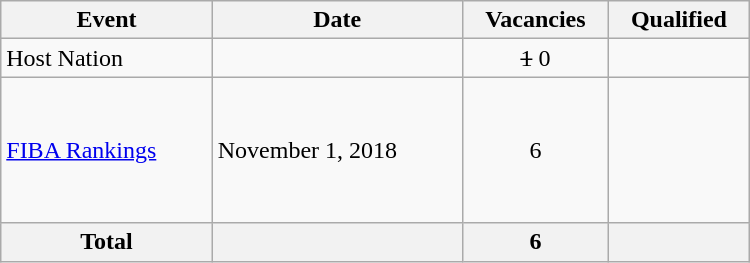<table class="wikitable" width=500>
<tr>
<th>Event</th>
<th>Date</th>
<th>Vacancies</th>
<th>Qualified</th>
</tr>
<tr>
<td>Host Nation</td>
<td></td>
<td align=center><s>1</s> 0</td>
<td><s></s></td>
</tr>
<tr>
<td><a href='#'>FIBA Rankings</a></td>
<td>November 1, 2018</td>
<td align=center>6</td>
<td><br><br><br><br><br></td>
</tr>
<tr>
<th>Total</th>
<th></th>
<th>6</th>
<th></th>
</tr>
</table>
